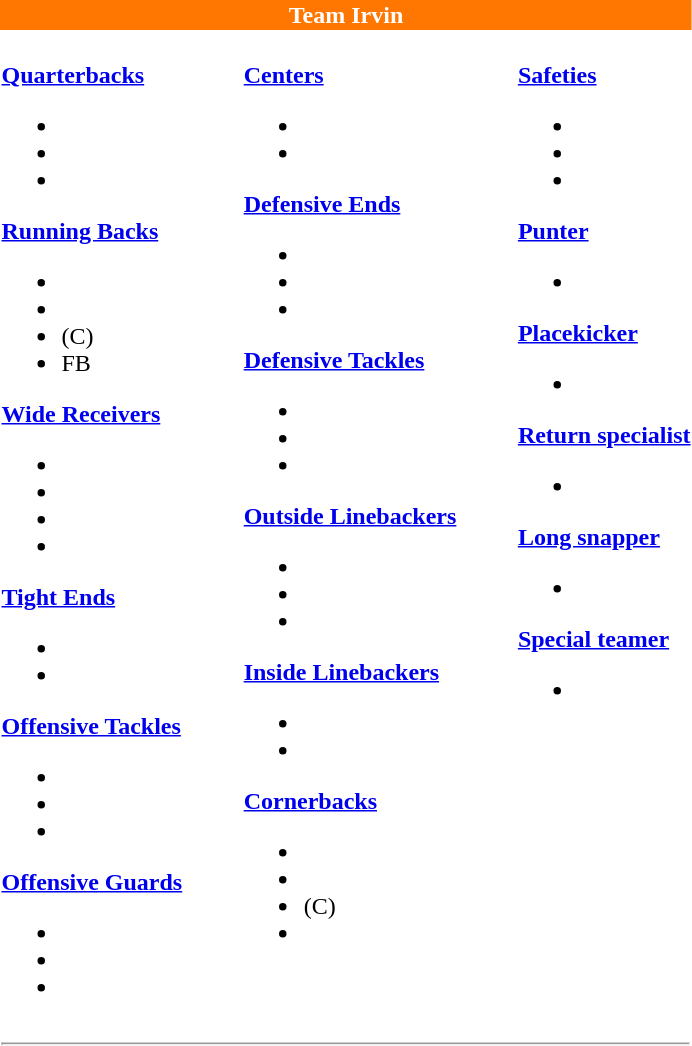<table class="toccolours" style="text-align: left;">
<tr>
<td colspan=11 style="color:#FFFFFF;background:#FF7700; text-align: center"><strong>Team Irvin</strong></td>
</tr>
<tr>
<td valign="top"><br><strong><a href='#'>Quarterbacks</a></strong><ul><li> </li><li></li><li> </li></ul><strong><a href='#'>Running Backs</a></strong><ul><li> </li><li> </li><li> (C)</li><li> FB</li></ul><strong><a href='#'>Wide Receivers</a></strong><ul><li> </li><li> </li><li> </li><li> </li></ul><strong><a href='#'>Tight Ends</a></strong><ul><li></li><li> </li></ul><strong><a href='#'>Offensive Tackles</a></strong><ul><li></li><li></li><li></li></ul><strong><a href='#'>Offensive Guards</a></strong><ul><li></li><li></li><li></li></ul></td>
<td width="33"> </td>
<td valign="top"><br><strong><a href='#'>Centers</a></strong><ul><li></li><li></li></ul><strong><a href='#'>Defensive Ends</a></strong><ul><li></li><li></li><li></li></ul><strong><a href='#'>Defensive Tackles</a></strong><ul><li> </li><li> </li><li></li></ul><strong><a href='#'>Outside Linebackers</a></strong><ul><li></li><li></li><li></li></ul><strong><a href='#'>Inside Linebackers</a></strong><ul><li> </li><li></li></ul><strong><a href='#'>Cornerbacks</a></strong><ul><li></li><li></li><li> (C)</li><li></li></ul></td>
<td width="33"> </td>
<td valign="top"><br><strong><a href='#'>Safeties</a></strong><ul><li> </li><li></li><li></li></ul><strong><a href='#'>Punter</a></strong><ul><li></li></ul><strong><a href='#'>Placekicker</a></strong><ul><li></li></ul><strong><a href='#'>Return specialist</a></strong><ul><li></li></ul><strong><a href='#'>Long snapper</a></strong><ul><li></li></ul><strong><a href='#'>Special teamer</a></strong><ul><li> </li></ul></td>
</tr>
<tr>
<td colspan="7"><hr></td>
</tr>
</table>
